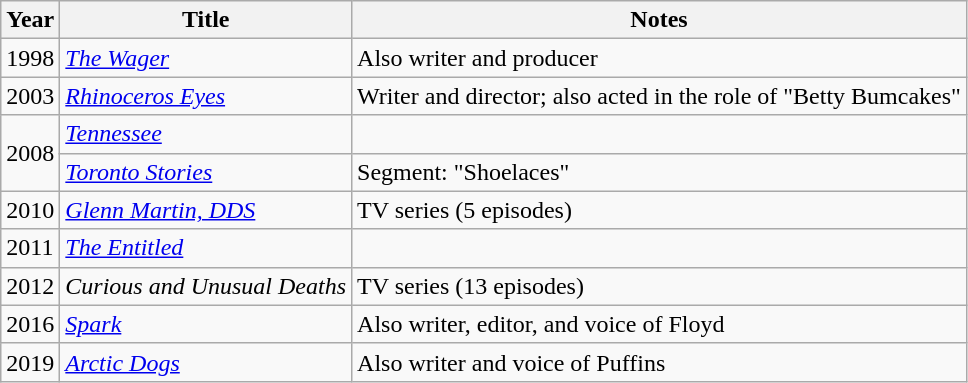<table class="wikitable sortable">
<tr>
<th>Year</th>
<th>Title</th>
<th>Notes</th>
</tr>
<tr>
<td>1998</td>
<td><em><a href='#'>The Wager</a></em></td>
<td>Also writer and producer</td>
</tr>
<tr>
<td>2003</td>
<td><em><a href='#'>Rhinoceros Eyes</a></em></td>
<td>Writer and director; also acted in the role of "Betty Bumcakes"</td>
</tr>
<tr>
<td rowspan="2">2008</td>
<td><em><a href='#'>Tennessee</a></em></td>
<td></td>
</tr>
<tr>
<td><em><a href='#'>Toronto Stories</a></em></td>
<td>Segment: "Shoelaces"</td>
</tr>
<tr>
<td>2010</td>
<td><em><a href='#'>Glenn Martin, DDS</a></em></td>
<td>TV series (5 episodes)</td>
</tr>
<tr>
<td>2011</td>
<td><em><a href='#'>The Entitled</a></em></td>
<td></td>
</tr>
<tr>
<td>2012</td>
<td><em>Curious and Unusual Deaths</em></td>
<td>TV series (13 episodes)</td>
</tr>
<tr>
<td>2016</td>
<td><em><a href='#'>Spark</a></em></td>
<td>Also writer, editor, and voice of Floyd</td>
</tr>
<tr>
<td>2019</td>
<td><em><a href='#'>Arctic Dogs</a></em></td>
<td>Also writer and voice of Puffins</td>
</tr>
</table>
